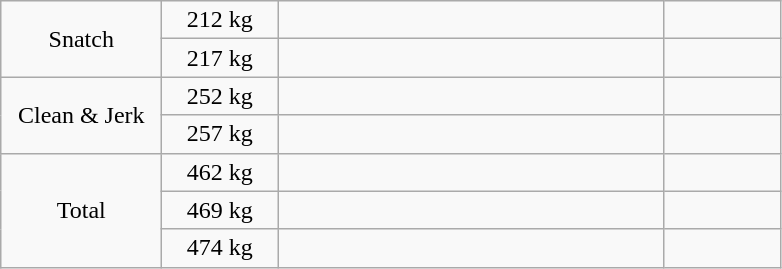<table class = "wikitable" style="text-align:center;">
<tr>
<td rowspan=2 width=100>Snatch</td>
<td width=70>212 kg</td>
<td width=250 align=left></td>
<td width=70></td>
</tr>
<tr>
<td>217 kg</td>
<td align=left></td>
<td></td>
</tr>
<tr>
<td rowspan=2>Clean & Jerk</td>
<td>252 kg</td>
<td align=left></td>
<td></td>
</tr>
<tr>
<td>257 kg</td>
<td align=left></td>
<td></td>
</tr>
<tr>
<td rowspan=3>Total</td>
<td>462 kg</td>
<td align=left></td>
<td></td>
</tr>
<tr>
<td>469 kg</td>
<td align=left></td>
<td></td>
</tr>
<tr>
<td>474 kg</td>
<td align=left></td>
<td></td>
</tr>
</table>
